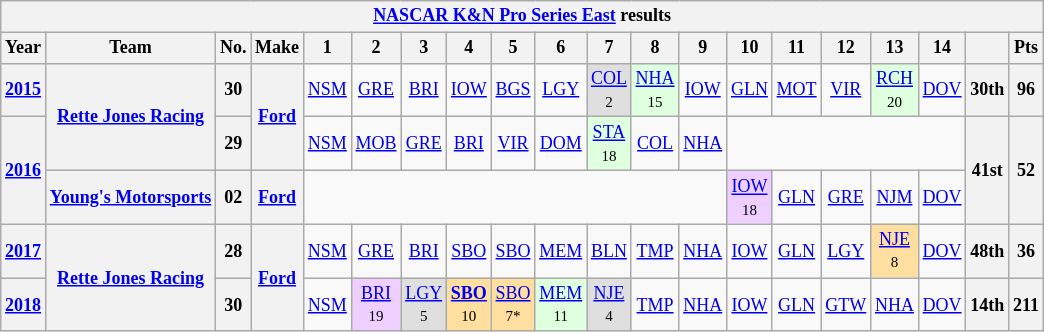<table class="wikitable" style="text-align:center; font-size:75%">
<tr>
<th colspan=45><a href='#'>NASCAR K&N Pro Series East</a> results</th>
</tr>
<tr>
<th>Year</th>
<th>Team</th>
<th>No.</th>
<th>Make</th>
<th>1</th>
<th>2</th>
<th>3</th>
<th>4</th>
<th>5</th>
<th>6</th>
<th>7</th>
<th>8</th>
<th>9</th>
<th>10</th>
<th>11</th>
<th>12</th>
<th>13</th>
<th>14</th>
<th></th>
<th>Pts</th>
</tr>
<tr>
<th><a href='#'>2015</a></th>
<th rowspan=2><a href='#'>Rette Jones Racing</a></th>
<th>30</th>
<th rowspan=2><a href='#'>Ford</a></th>
<td><a href='#'>NSM</a></td>
<td><a href='#'>GRE</a></td>
<td><a href='#'>BRI</a></td>
<td><a href='#'>IOW</a></td>
<td><a href='#'>BGS</a></td>
<td><a href='#'>LGY</a></td>
<td style="background:#DFDFDF;"><a href='#'>COL</a><br><small>2</small></td>
<td style="background:#DFFFDF;"><a href='#'>NHA</a><br><small>15</small></td>
<td><a href='#'>IOW</a></td>
<td><a href='#'>GLN</a></td>
<td><a href='#'>MOT</a></td>
<td><a href='#'>VIR</a></td>
<td style="background:#DFFFDF;"><a href='#'>RCH</a><br><small>20</small></td>
<td><a href='#'>DOV</a></td>
<th>30th</th>
<th>96</th>
</tr>
<tr>
<th rowspan=2><a href='#'>2016</a></th>
<th>29</th>
<td><a href='#'>NSM</a></td>
<td><a href='#'>MOB</a></td>
<td><a href='#'>GRE</a></td>
<td><a href='#'>BRI</a></td>
<td><a href='#'>VIR</a></td>
<td><a href='#'>DOM</a></td>
<td style="background:#DFFFDF;"><a href='#'>STA</a><br><small>18</small></td>
<td><a href='#'>COL</a></td>
<td><a href='#'>NHA</a></td>
<td colspan=5></td>
<th rowspan=2>41st</th>
<th rowspan=2>52</th>
</tr>
<tr>
<th><a href='#'>Young's Motorsports</a></th>
<th>02</th>
<th><a href='#'>Ford</a></th>
<td colspan=9></td>
<td style="background:#EFCFFF;"><a href='#'>IOW</a><br><small>18</small></td>
<td><a href='#'>GLN</a></td>
<td><a href='#'>GRE</a></td>
<td><a href='#'>NJM</a></td>
<td><a href='#'>DOV</a></td>
</tr>
<tr>
<th><a href='#'>2017</a></th>
<th rowspan=2><a href='#'>Rette Jones Racing</a></th>
<th>28</th>
<th rowspan=2><a href='#'>Ford</a></th>
<td><a href='#'>NSM</a></td>
<td><a href='#'>GRE</a></td>
<td><a href='#'>BRI</a></td>
<td><a href='#'>SBO</a></td>
<td><a href='#'>SBO</a></td>
<td><a href='#'>MEM</a></td>
<td><a href='#'>BLN</a></td>
<td><a href='#'>TMP</a></td>
<td><a href='#'>NHA</a></td>
<td><a href='#'>IOW</a></td>
<td><a href='#'>GLN</a></td>
<td><a href='#'>LGY</a></td>
<td style="background:#FFDF9F;"><a href='#'>NJE</a><br><small>8</small></td>
<td><a href='#'>DOV</a></td>
<th>48th</th>
<th>36</th>
</tr>
<tr>
<th><a href='#'>2018</a></th>
<th>30</th>
<td><a href='#'>NSM</a></td>
<td style="background:#EFCFFF;"><a href='#'>BRI</a><br><small>19</small></td>
<td style="background:#DFDFDF;"><a href='#'>LGY</a><br><small>5</small></td>
<td style="background:#FFDF9F;"><strong><a href='#'>SBO</a></strong><br><small>10</small></td>
<td style="background:#FFDF9F;"><a href='#'>SBO</a><br><small>7*</small></td>
<td style="background:#DFFFDF;"><a href='#'>MEM</a><br><small>11</small></td>
<td style="background:#DFDFDF;"><a href='#'>NJE</a><br><small>4</small></td>
<td><a href='#'>TMP</a></td>
<td><a href='#'>NHA</a></td>
<td><a href='#'>IOW</a></td>
<td><a href='#'>GLN</a></td>
<td><a href='#'>GTW</a></td>
<td><a href='#'>NHA</a></td>
<td><a href='#'>DOV</a></td>
<th>14th</th>
<th>211</th>
</tr>
</table>
